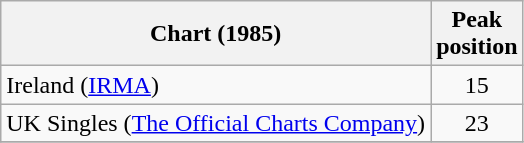<table class="wikitable">
<tr>
<th>Chart (1985)</th>
<th>Peak<br>position</th>
</tr>
<tr>
<td>Ireland (<a href='#'>IRMA</a>)</td>
<td align="center">15</td>
</tr>
<tr>
<td>UK Singles (<a href='#'>The Official Charts Company</a>)</td>
<td align="center">23</td>
</tr>
<tr>
</tr>
</table>
